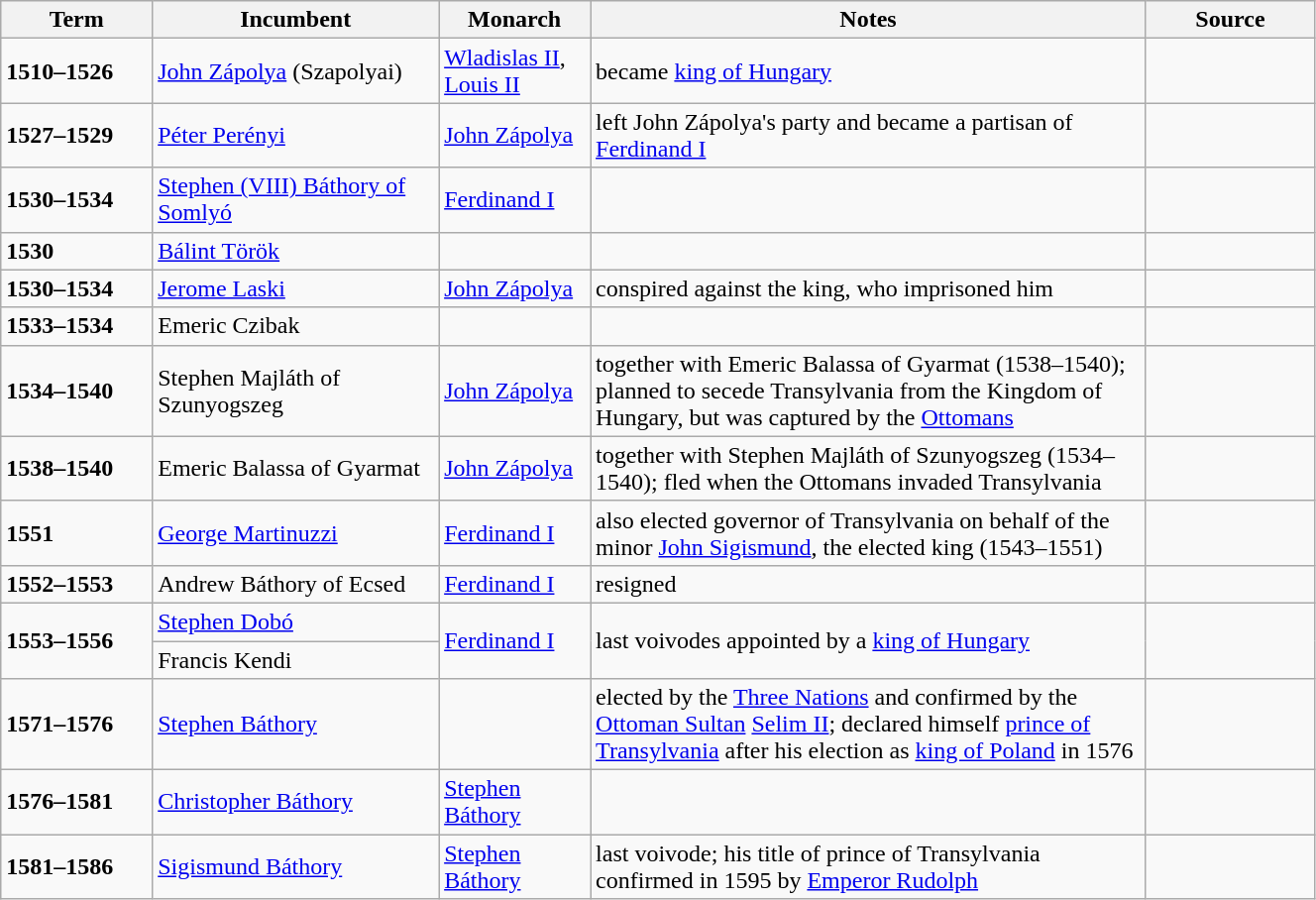<table class="wikitable" style="width: 70%">
<tr>
<th scope="col" width="9%">Term</th>
<th scope="col" width="17%">Incumbent</th>
<th scope="col" width="9%">Monarch</th>
<th scope="col" width="33%">Notes</th>
<th scope="col" width="10%">Source</th>
</tr>
<tr>
<td><strong>1510–1526</strong></td>
<td><a href='#'>John Zápolya</a> (Szapolyai)</td>
<td><a href='#'>Wladislas II</a>, <a href='#'>Louis II</a></td>
<td>became <a href='#'>king of Hungary</a></td>
<td></td>
</tr>
<tr>
<td><strong>1527–1529</strong></td>
<td><a href='#'>Péter Perényi</a></td>
<td><a href='#'>John Zápolya</a></td>
<td>left John Zápolya's party and became a partisan of <a href='#'>Ferdinand I</a></td>
<td></td>
</tr>
<tr>
<td><strong>1530–1534</strong></td>
<td><a href='#'>Stephen (VIII) Báthory of Somlyó</a></td>
<td><a href='#'>Ferdinand I</a></td>
<td></td>
<td></td>
</tr>
<tr>
<td><strong>1530</strong></td>
<td><a href='#'>Bálint Török</a></td>
<td></td>
<td></td>
<td></td>
</tr>
<tr>
<td><strong>1530–1534</strong></td>
<td><a href='#'>Jerome Laski</a></td>
<td><a href='#'>John Zápolya</a></td>
<td>conspired against the king, who imprisoned him</td>
<td></td>
</tr>
<tr>
<td><strong>1533–1534</strong></td>
<td>Emeric Czibak</td>
<td></td>
<td></td>
<td></td>
</tr>
<tr>
<td><strong>1534–1540</strong></td>
<td>Stephen Majláth of Szunyogszeg</td>
<td><a href='#'>John Zápolya</a></td>
<td>together with Emeric Balassa of Gyarmat (1538–1540); planned to secede Transylvania from the Kingdom of Hungary, but was captured by the <a href='#'>Ottomans</a></td>
<td></td>
</tr>
<tr>
<td><strong>1538–1540</strong></td>
<td>Emeric Balassa of Gyarmat</td>
<td><a href='#'>John Zápolya</a></td>
<td>together with Stephen Majláth of Szunyogszeg (1534–1540); fled when the Ottomans invaded Transylvania</td>
<td></td>
</tr>
<tr>
<td><strong>1551</strong></td>
<td><a href='#'>George Martinuzzi</a></td>
<td><a href='#'>Ferdinand I</a></td>
<td>also elected governor of Transylvania on behalf of the minor <a href='#'>John Sigismund</a>, the elected king (1543–1551)</td>
<td></td>
</tr>
<tr>
<td><strong>1552–1553</strong></td>
<td>Andrew Báthory of Ecsed</td>
<td><a href='#'>Ferdinand I</a></td>
<td>resigned</td>
<td></td>
</tr>
<tr>
<td rowspan="2"><strong>1553–1556</strong></td>
<td><a href='#'>Stephen Dobó</a></td>
<td rowspan="2"><a href='#'>Ferdinand I</a></td>
<td rowspan="2">last voivodes appointed by a <a href='#'>king of Hungary</a></td>
<td rowspan="2"></td>
</tr>
<tr>
<td>Francis Kendi</td>
</tr>
<tr>
<td><strong>1571–1576</strong></td>
<td><a href='#'>Stephen Báthory</a></td>
<td></td>
<td>elected by the <a href='#'>Three Nations</a> and confirmed by the <a href='#'>Ottoman Sultan</a> <a href='#'>Selim II</a>; declared himself <a href='#'>prince of Transylvania</a> after his election as <a href='#'>king of Poland</a> in 1576</td>
<td></td>
</tr>
<tr>
<td><strong>1576–1581</strong></td>
<td><a href='#'>Christopher Báthory</a></td>
<td><a href='#'>Stephen Báthory</a></td>
<td></td>
<td></td>
</tr>
<tr>
<td><strong>1581–1586</strong></td>
<td><a href='#'>Sigismund Báthory</a></td>
<td><a href='#'>Stephen Báthory</a></td>
<td>last voivode; his title of prince of Transylvania confirmed in 1595 by <a href='#'>Emperor Rudolph</a></td>
<td></td>
</tr>
</table>
